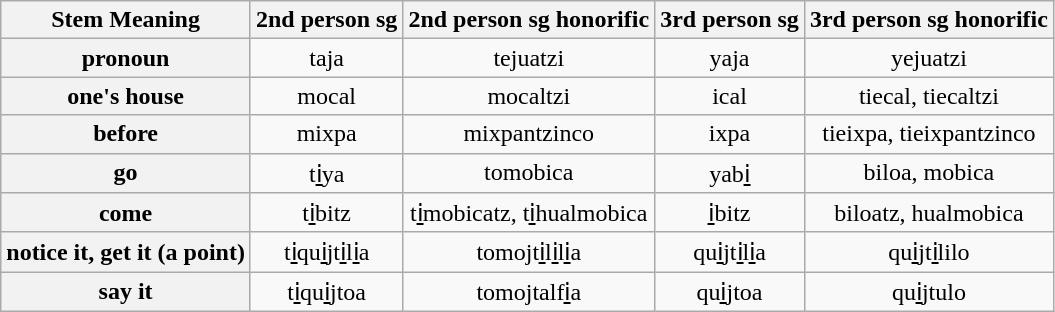<table class="wikitable" style="text-align: center;">
<tr>
<th>Stem Meaning</th>
<th>2nd person sg</th>
<th>2nd person sg honorific</th>
<th>3rd person sg</th>
<th>3rd person sg honorific</th>
</tr>
<tr>
<th>pronoun</th>
<td>taja</td>
<td>tejuatzi</td>
<td>yaja</td>
<td>yejuatzi</td>
</tr>
<tr>
<th>one's house</th>
<td>mocal</td>
<td>mocaltzi</td>
<td>ical</td>
<td>tiecal, tiecaltzi</td>
</tr>
<tr>
<th>before</th>
<td>mixpa</td>
<td>mixpantzinco</td>
<td>ixpa</td>
<td>tieixpa, tieixpantzinco</td>
</tr>
<tr>
<th>go</th>
<td>ti̱ya</td>
<td>tomobica</td>
<td>yabi̱</td>
<td>biloa, mobica</td>
</tr>
<tr>
<th>come</th>
<td>ti̱bitz</td>
<td>ti̱mobicatz, ti̱hualmobica</td>
<td>i̱bitz</td>
<td>biloatz, hualmobica</td>
</tr>
<tr>
<th>notice it, get it (a point)</th>
<td>ti̱qui̱jti̱li̱a</td>
<td>tomojti̱li̱li̱a</td>
<td>qui̱jti̱li̱a</td>
<td>qui̱jti̱lilo</td>
</tr>
<tr>
<th>say it</th>
<td>ti̱qui̱jtoa</td>
<td>tomojtalfi̱a</td>
<td>qui̱jtoa</td>
<td>qui̱jtulo</td>
</tr>
</table>
